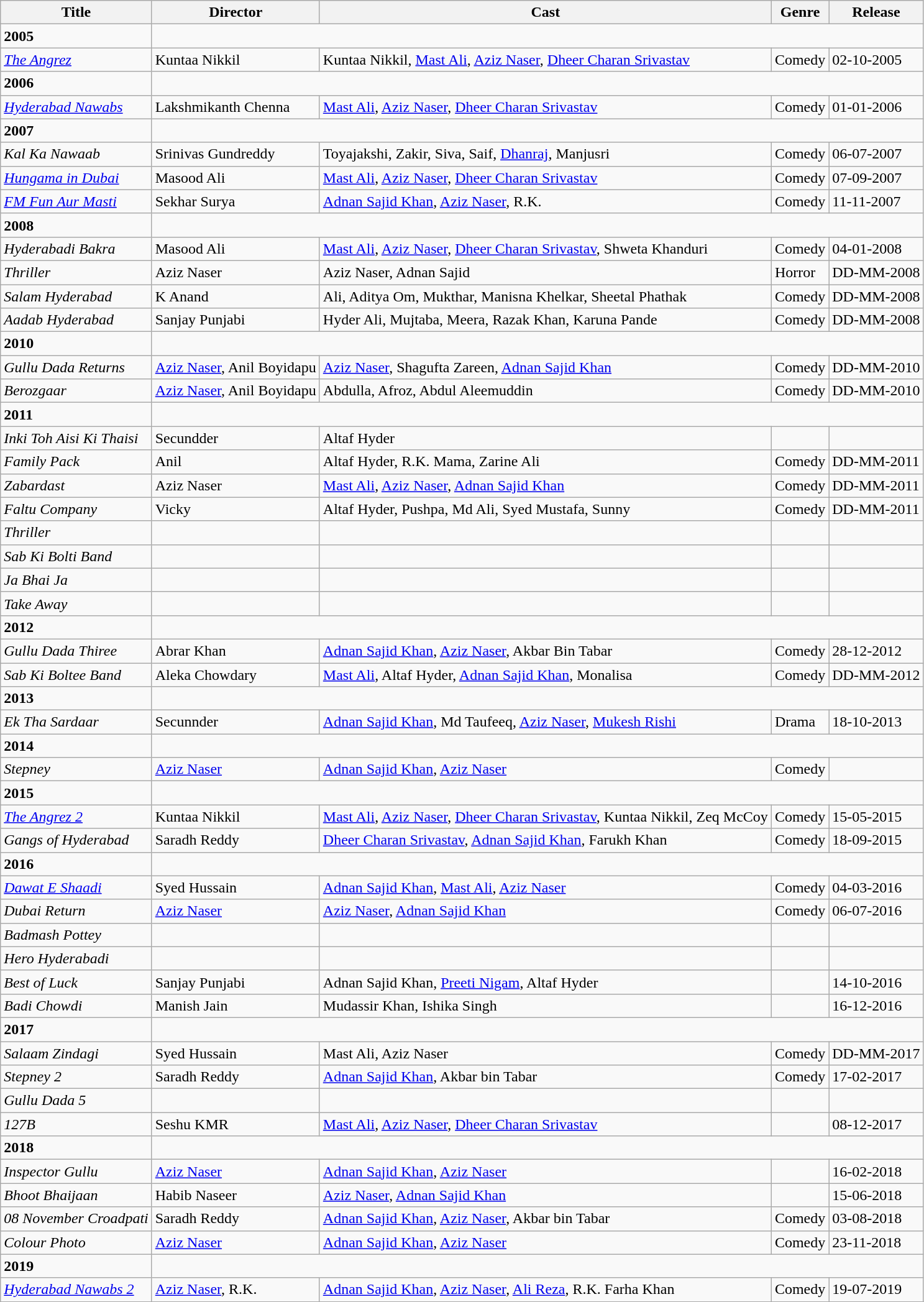<table class="wikitable">
<tr>
<th>Title</th>
<th>Director</th>
<th>Cast</th>
<th>Genre</th>
<th>Release</th>
</tr>
<tr>
<td><strong>2005</strong></td>
</tr>
<tr>
<td><em><a href='#'>The Angrez</a></em></td>
<td>Kuntaa Nikkil</td>
<td>Kuntaa Nikkil, <a href='#'>Mast Ali</a>, <a href='#'>Aziz Naser</a>, <a href='#'>Dheer Charan Srivastav</a></td>
<td>Comedy</td>
<td>02-10-2005</td>
</tr>
<tr>
<td><strong>2006</strong></td>
</tr>
<tr>
<td><em><a href='#'>Hyderabad Nawabs</a></em></td>
<td>Lakshmikanth Chenna</td>
<td><a href='#'>Mast Ali</a>, <a href='#'>Aziz Naser</a>, <a href='#'>Dheer Charan Srivastav</a></td>
<td>Comedy</td>
<td>01-01-2006</td>
</tr>
<tr>
<td><strong>2007</strong></td>
</tr>
<tr>
<td><em>Kal Ka Nawaab</em></td>
<td>Srinivas Gundreddy</td>
<td>Toyajakshi, Zakir, Siva, Saif, <a href='#'>Dhanraj</a>, Manjusri</td>
<td>Comedy</td>
<td>06-07-2007</td>
</tr>
<tr>
<td><em><a href='#'>Hungama in Dubai</a></em></td>
<td>Masood Ali</td>
<td><a href='#'>Mast Ali</a>, <a href='#'>Aziz Naser</a>, <a href='#'>Dheer Charan Srivastav</a></td>
<td>Comedy</td>
<td>07-09-2007</td>
</tr>
<tr>
<td><em><a href='#'>FM Fun Aur Masti</a></em></td>
<td>Sekhar Surya</td>
<td><a href='#'>Adnan Sajid Khan</a>, <a href='#'>Aziz Naser</a>, R.K.</td>
<td>Comedy</td>
<td>11-11-2007</td>
</tr>
<tr>
<td><strong>2008</strong></td>
</tr>
<tr>
<td><em>Hyderabadi Bakra</em></td>
<td>Masood Ali</td>
<td><a href='#'>Mast Ali</a>, <a href='#'>Aziz Naser</a>, <a href='#'>Dheer Charan Srivastav</a>, Shweta Khanduri</td>
<td>Comedy</td>
<td>04-01-2008</td>
</tr>
<tr>
<td><em>Thriller</em></td>
<td>Aziz Naser</td>
<td>Aziz Naser, Adnan Sajid</td>
<td>Horror</td>
<td>DD-MM-2008</td>
</tr>
<tr>
<td><em>Salam Hyderabad</em></td>
<td>K Anand</td>
<td>Ali, Aditya Om, Mukthar, Manisna Khelkar, Sheetal Phathak</td>
<td>Comedy</td>
<td>DD-MM-2008</td>
</tr>
<tr>
<td><em>Aadab Hyderabad</em></td>
<td>Sanjay Punjabi</td>
<td>Hyder Ali, Mujtaba, Meera, Razak Khan, Karuna Pande</td>
<td>Comedy</td>
<td>DD-MM-2008</td>
</tr>
<tr>
<td><strong>2010</strong></td>
</tr>
<tr>
<td><em>Gullu Dada Returns</em></td>
<td><a href='#'>Aziz Naser</a>, Anil Boyidapu</td>
<td><a href='#'>Aziz Naser</a>, Shagufta Zareen, <a href='#'>Adnan Sajid Khan</a></td>
<td>Comedy</td>
<td>DD-MM-2010</td>
</tr>
<tr>
<td><em>Berozgaar</em></td>
<td><a href='#'>Aziz Naser</a>, Anil Boyidapu</td>
<td>Abdulla, Afroz, Abdul Aleemuddin</td>
<td>Comedy</td>
<td>DD-MM-2010</td>
</tr>
<tr>
<td><strong>2011</strong></td>
</tr>
<tr>
<td><em>Inki Toh Aisi Ki Thaisi</em></td>
<td>Secundder</td>
<td>Altaf Hyder</td>
<td></td>
<td></td>
</tr>
<tr>
<td><em>Family Pack</em></td>
<td>Anil</td>
<td>Altaf Hyder, R.K. Mama, Zarine Ali</td>
<td>Comedy</td>
<td>DD-MM-2011</td>
</tr>
<tr>
<td><em>Zabardast</em></td>
<td>Aziz Naser</td>
<td><a href='#'>Mast Ali</a>, <a href='#'>Aziz Naser</a>, <a href='#'>Adnan Sajid Khan</a></td>
<td>Comedy</td>
<td>DD-MM-2011</td>
</tr>
<tr>
<td><em>Faltu Company</em></td>
<td>Vicky</td>
<td>Altaf Hyder, Pushpa, Md Ali, Syed Mustafa, Sunny</td>
<td>Comedy</td>
<td>DD-MM-2011</td>
</tr>
<tr>
<td><em>Thriller</em></td>
<td></td>
<td></td>
<td></td>
<td></td>
</tr>
<tr>
<td><em>Sab Ki Bolti Band</em></td>
<td></td>
<td></td>
<td></td>
<td></td>
</tr>
<tr>
<td><em>Ja Bhai Ja</em></td>
<td></td>
<td></td>
<td></td>
<td></td>
</tr>
<tr>
<td><em>Take Away</em></td>
<td></td>
<td></td>
<td></td>
<td></td>
</tr>
<tr>
<td><strong>2012</strong></td>
</tr>
<tr>
<td><em>Gullu Dada Thiree</em></td>
<td>Abrar Khan</td>
<td><a href='#'>Adnan Sajid Khan</a>, <a href='#'>Aziz Naser</a>, Akbar Bin Tabar</td>
<td>Comedy</td>
<td>28-12-2012</td>
</tr>
<tr>
<td><em>Sab Ki Boltee Band</em></td>
<td>Aleka Chowdary</td>
<td><a href='#'>Mast Ali</a>, Altaf Hyder, <a href='#'>Adnan Sajid Khan</a>, Monalisa</td>
<td>Comedy</td>
<td>DD-MM-2012</td>
</tr>
<tr>
<td><strong>2013</strong></td>
</tr>
<tr>
<td><em>Ek Tha Sardaar</em></td>
<td>Secunnder</td>
<td><a href='#'>Adnan Sajid Khan</a>, Md Taufeeq, <a href='#'>Aziz Naser</a>, <a href='#'>Mukesh Rishi</a></td>
<td>Drama</td>
<td>18-10-2013</td>
</tr>
<tr>
<td><strong>2014</strong></td>
</tr>
<tr>
<td><em>Stepney</em></td>
<td><a href='#'>Aziz Naser</a></td>
<td><a href='#'>Adnan Sajid Khan</a>, <a href='#'>Aziz Naser</a></td>
<td>Comedy</td>
<td></td>
</tr>
<tr>
<td><strong>2015</strong></td>
</tr>
<tr>
<td><em><a href='#'>The Angrez 2</a></em></td>
<td>Kuntaa Nikkil</td>
<td><a href='#'>Mast Ali</a>, <a href='#'>Aziz Naser</a>, <a href='#'>Dheer Charan Srivastav</a>, Kuntaa Nikkil, Zeq McCoy</td>
<td>Comedy</td>
<td>15-05-2015</td>
</tr>
<tr>
<td><em>Gangs of Hyderabad</em></td>
<td>Saradh Reddy</td>
<td><a href='#'>Dheer Charan Srivastav</a>, <a href='#'>Adnan Sajid Khan</a>, Farukh Khan</td>
<td>Comedy</td>
<td>18-09-2015</td>
</tr>
<tr>
<td><strong>2016</strong></td>
</tr>
<tr>
<td><em><a href='#'>Dawat E Shaadi</a></em></td>
<td>Syed Hussain</td>
<td><a href='#'>Adnan Sajid Khan</a>, <a href='#'>Mast Ali</a>, <a href='#'>Aziz Naser</a></td>
<td>Comedy</td>
<td>04-03-2016</td>
</tr>
<tr>
<td><em>Dubai Return</em></td>
<td><a href='#'>Aziz Naser</a></td>
<td><a href='#'>Aziz Naser</a>, <a href='#'>Adnan Sajid Khan</a></td>
<td>Comedy</td>
<td>06-07-2016</td>
</tr>
<tr>
<td><em>Badmash Pottey</em></td>
<td></td>
<td></td>
<td></td>
<td></td>
</tr>
<tr>
<td><em>Hero Hyderabadi</em></td>
<td></td>
<td></td>
<td></td>
<td></td>
</tr>
<tr>
<td><em>Best of Luck</em></td>
<td>Sanjay Punjabi</td>
<td>Adnan Sajid Khan, <a href='#'>Preeti Nigam</a>, Altaf Hyder</td>
<td></td>
<td>14-10-2016</td>
</tr>
<tr>
<td><em>Badi Chowdi</em></td>
<td>Manish Jain</td>
<td>Mudassir Khan, Ishika Singh</td>
<td></td>
<td>16-12-2016</td>
</tr>
<tr>
<td><strong>2017</strong></td>
</tr>
<tr>
<td><em>Salaam Zindagi</em></td>
<td>Syed Hussain</td>
<td>Mast Ali, Aziz Naser</td>
<td>Comedy</td>
<td>DD-MM-2017</td>
</tr>
<tr>
<td><em>Stepney 2</em></td>
<td>Saradh Reddy</td>
<td><a href='#'>Adnan Sajid Khan</a>, Akbar bin Tabar</td>
<td>Comedy</td>
<td>17-02-2017</td>
</tr>
<tr>
<td><em>Gullu Dada 5</em></td>
<td></td>
<td></td>
<td></td>
<td></td>
</tr>
<tr>
<td><em>127B</em></td>
<td>Seshu KMR</td>
<td><a href='#'>Mast Ali</a>, <a href='#'>Aziz Naser</a>, <a href='#'>Dheer Charan Srivastav</a></td>
<td></td>
<td>08-12-2017</td>
</tr>
<tr>
<td><strong>2018</strong></td>
</tr>
<tr>
<td><em>Inspector Gullu</em></td>
<td><a href='#'>Aziz Naser</a></td>
<td><a href='#'>Adnan Sajid Khan</a>, <a href='#'>Aziz Naser</a></td>
<td></td>
<td>16-02-2018</td>
</tr>
<tr>
<td><em>Bhoot Bhaijaan</em></td>
<td>Habib Naseer</td>
<td><a href='#'>Aziz Naser</a>, <a href='#'>Adnan Sajid Khan</a></td>
<td></td>
<td>15-06-2018</td>
</tr>
<tr>
<td><em>08 November Croadpati</em></td>
<td>Saradh Reddy</td>
<td><a href='#'>Adnan Sajid Khan</a>, <a href='#'>Aziz Naser</a>, Akbar bin Tabar</td>
<td>Comedy</td>
<td>03-08-2018</td>
</tr>
<tr>
<td><em>Colour Photo</em></td>
<td><a href='#'>Aziz Naser</a></td>
<td><a href='#'>Adnan Sajid Khan</a>, <a href='#'>Aziz Naser</a></td>
<td>Comedy</td>
<td>23-11-2018</td>
</tr>
<tr>
<td><strong>2019</strong></td>
</tr>
<tr>
<td><em><a href='#'>Hyderabad Nawabs 2</a></em></td>
<td><a href='#'>Aziz Naser</a>, R.K.</td>
<td><a href='#'>Adnan Sajid Khan</a>, <a href='#'>Aziz Naser</a>, <a href='#'>Ali Reza</a>, R.K. Farha Khan</td>
<td>Comedy</td>
<td>19-07-2019</td>
</tr>
<tr>
</tr>
</table>
